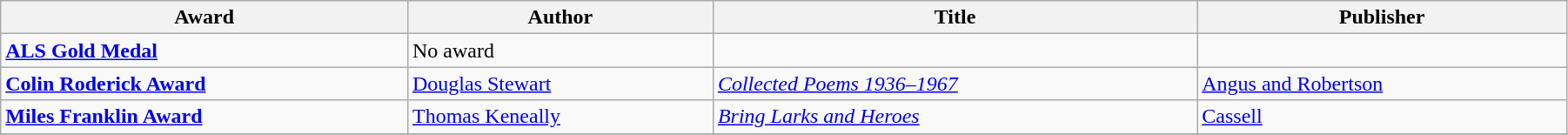<table class="wikitable" width=95%>
<tr>
<th>Award</th>
<th>Author</th>
<th>Title</th>
<th>Publisher</th>
</tr>
<tr>
<td><strong><a href='#'>ALS Gold Medal</a></strong></td>
<td>No award</td>
<td></td>
<td></td>
</tr>
<tr>
<td><strong><a href='#'>Colin Roderick Award</a></strong></td>
<td><a href='#'>Douglas Stewart</a></td>
<td><em><a href='#'>Collected Poems 1936–1967</a></em></td>
<td><a href='#'>Angus and Robertson</a></td>
</tr>
<tr>
<td><strong><a href='#'>Miles Franklin Award</a></strong></td>
<td><a href='#'>Thomas Keneally</a></td>
<td><em><a href='#'>Bring Larks and Heroes</a></em></td>
<td><a href='#'>Cassell</a></td>
</tr>
<tr>
</tr>
</table>
